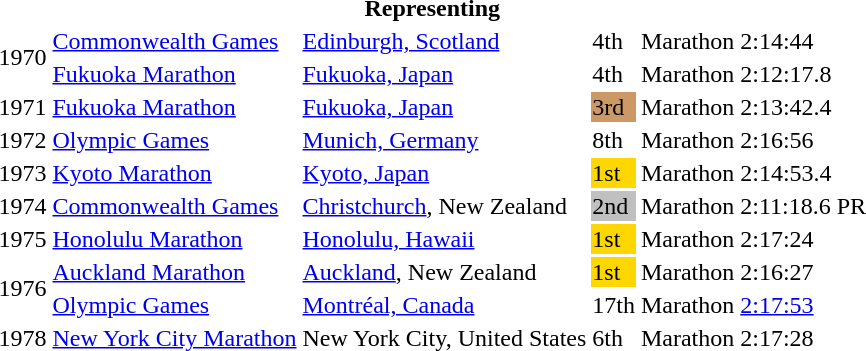<table>
<tr>
<th colspan="6">Representing </th>
</tr>
<tr>
<td rowspan=2>1970</td>
<td><a href='#'>Commonwealth Games</a></td>
<td><a href='#'>Edinburgh, Scotland</a></td>
<td>4th</td>
<td>Marathon</td>
<td>2:14:44</td>
</tr>
<tr>
<td><a href='#'>Fukuoka Marathon</a></td>
<td><a href='#'>Fukuoka, Japan</a></td>
<td>4th</td>
<td>Marathon</td>
<td>2:12:17.8</td>
</tr>
<tr>
<td>1971</td>
<td><a href='#'>Fukuoka Marathon</a></td>
<td><a href='#'>Fukuoka, Japan</a></td>
<td bgcolor="cc9966">3rd</td>
<td>Marathon</td>
<td>2:13:42.4</td>
</tr>
<tr>
<td>1972</td>
<td><a href='#'>Olympic Games</a></td>
<td><a href='#'>Munich, Germany</a></td>
<td>8th</td>
<td>Marathon</td>
<td>2:16:56</td>
</tr>
<tr>
<td>1973</td>
<td><a href='#'>Kyoto Marathon</a></td>
<td><a href='#'>Kyoto, Japan</a></td>
<td style="background:gold;">1st</td>
<td>Marathon</td>
<td>2:14:53.4</td>
</tr>
<tr>
<td>1974</td>
<td><a href='#'>Commonwealth Games</a></td>
<td><a href='#'>Christchurch</a>, New Zealand</td>
<td style="background:silver;">2nd</td>
<td>Marathon</td>
<td>2:11:18.6 PR</td>
</tr>
<tr>
<td>1975</td>
<td><a href='#'>Honolulu Marathon</a></td>
<td><a href='#'>Honolulu, Hawaii</a></td>
<td style="background:gold;">1st</td>
<td>Marathon</td>
<td>2:17:24</td>
</tr>
<tr>
<td rowspan=2>1976</td>
<td><a href='#'>Auckland Marathon</a></td>
<td><a href='#'>Auckland</a>, New Zealand</td>
<td style="background:gold;">1st</td>
<td>Marathon</td>
<td>2:16:27</td>
</tr>
<tr>
<td><a href='#'>Olympic Games</a></td>
<td><a href='#'>Montréal, Canada</a></td>
<td>17th</td>
<td>Marathon</td>
<td><a href='#'>2:17:53</a></td>
</tr>
<tr>
<td>1978</td>
<td><a href='#'>New York City Marathon</a></td>
<td>New York City, United States</td>
<td>6th</td>
<td>Marathon</td>
<td>2:17:28</td>
</tr>
</table>
